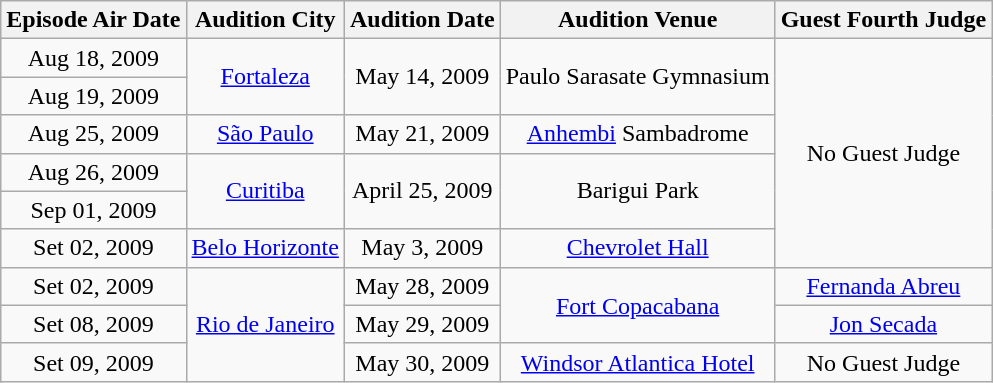<table class=wikitable style=text-align:center;>
<tr>
<th>Episode Air Date</th>
<th>Audition City</th>
<th>Audition Date</th>
<th>Audition Venue</th>
<th>Guest Fourth Judge</th>
</tr>
<tr>
<td>Aug 18, 2009</td>
<td rowspan=2><a href='#'>Fortaleza</a></td>
<td rowspan=2>May 14, 2009</td>
<td rowspan=2>Paulo Sarasate Gymnasium</td>
<td rowspan=6>No Guest Judge</td>
</tr>
<tr>
<td>Aug 19, 2009</td>
</tr>
<tr>
<td>Aug 25, 2009</td>
<td><a href='#'>São Paulo</a></td>
<td>May 21, 2009</td>
<td><a href='#'>Anhembi</a> Sambadrome</td>
</tr>
<tr>
<td>Aug 26, 2009</td>
<td rowspan=2><a href='#'>Curitiba</a></td>
<td rowspan=2>April 25, 2009</td>
<td rowspan=2>Barigui Park</td>
</tr>
<tr>
<td>Sep 01, 2009</td>
</tr>
<tr>
<td>Set 02, 2009</td>
<td><a href='#'>Belo Horizonte</a></td>
<td>May 3, 2009</td>
<td><a href='#'>Chevrolet Hall</a></td>
</tr>
<tr>
<td>Set 02, 2009</td>
<td rowspan=3><a href='#'>Rio de Janeiro</a></td>
<td>May 28, 2009</td>
<td rowspan=2><a href='#'>Fort Copacabana</a></td>
<td><a href='#'>Fernanda Abreu</a></td>
</tr>
<tr>
<td>Set 08, 2009</td>
<td>May 29, 2009</td>
<td><a href='#'>Jon Secada</a></td>
</tr>
<tr>
<td>Set 09, 2009</td>
<td>May 30, 2009</td>
<td><a href='#'>Windsor Atlantica Hotel</a></td>
<td>No Guest Judge</td>
</tr>
</table>
